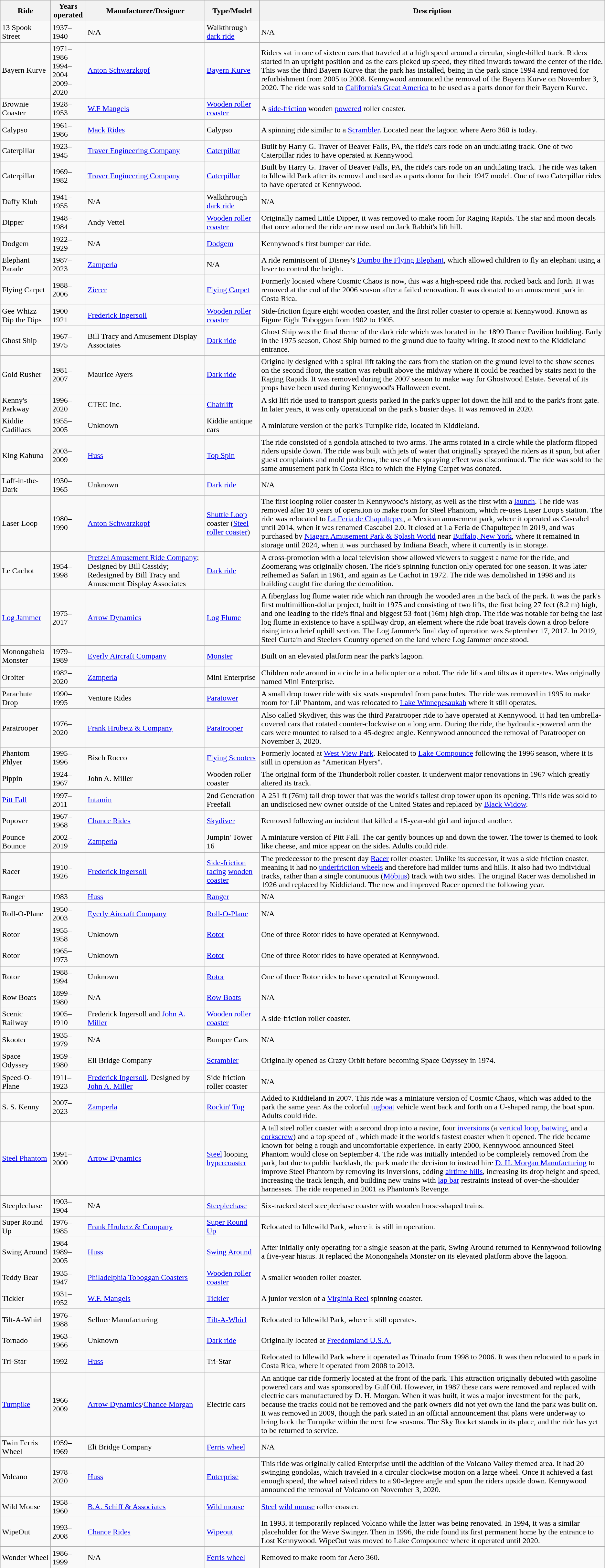<table class="wikitable sortable">
<tr>
<th>Ride</th>
<th>Years operated</th>
<th>Manufacturer/Designer</th>
<th>Type/Model</th>
<th>Description</th>
</tr>
<tr>
<td>13 Spook Street</td>
<td>1937–1940</td>
<td>N/A</td>
<td>Walkthrough <a href='#'>dark ride</a></td>
<td>N/A</td>
</tr>
<tr>
<td>Bayern Kurve</td>
<td>1971–1986<br>1994–2004<br>2009–2020</td>
<td><a href='#'>Anton Schwarzkopf</a></td>
<td><a href='#'>Bayern Kurve</a></td>
<td>Riders sat in one of sixteen cars that traveled at a high speed around a circular, single-hilled track. Riders started in an upright position and as the cars picked up speed, they tilted inwards toward the center of the ride. This was the third Bayern Kurve that the park has installed, being in the park since 1994 and removed for refurbishment from 2005 to 2008. Kennywood announced the removal of the Bayern Kurve on November 3, 2020. The ride was sold to <a href='#'>California's Great America</a> to be used as a parts donor for their Bayern Kurve.</td>
</tr>
<tr>
<td>Brownie Coaster</td>
<td>1928–1953</td>
<td><a href='#'>W.F Mangels</a></td>
<td><a href='#'>Wooden roller coaster</a></td>
<td>A <a href='#'>side-friction</a> wooden <a href='#'>powered</a> roller coaster.</td>
</tr>
<tr>
<td>Calypso</td>
<td>1961–1986</td>
<td><a href='#'>Mack Rides</a></td>
<td>Calypso</td>
<td>A spinning ride similar to a <a href='#'>Scrambler</a>. Located near the lagoon where Aero 360 is today.</td>
</tr>
<tr>
<td>Caterpillar</td>
<td>1923–1945</td>
<td><a href='#'>Traver Engineering Company</a></td>
<td><a href='#'>Caterpillar</a></td>
<td>Built by Harry G. Traver of Beaver Falls, PA, the ride's cars rode on an undulating track. One of two Caterpillar rides to have operated at Kennywood.</td>
</tr>
<tr>
<td>Caterpillar</td>
<td>1969–1982</td>
<td><a href='#'>Traver Engineering Company</a></td>
<td><a href='#'>Caterpillar</a></td>
<td>Built by Harry G. Traver of Beaver Falls, PA, the ride's cars rode on an undulating track. The ride was taken to Idlewild Park after its removal and used as a parts donor for their 1947 model. One of two Caterpillar rides to have operated at Kennywood.</td>
</tr>
<tr>
<td>Daffy Klub</td>
<td>1941–1955</td>
<td>N/A</td>
<td>Walkthrough <a href='#'>dark ride</a></td>
<td>N/A</td>
</tr>
<tr>
<td>Dipper</td>
<td>1948–1984</td>
<td>Andy Vettel</td>
<td><a href='#'>Wooden roller coaster</a></td>
<td>Originally named Little Dipper, it was removed to make room for Raging Rapids. The star and moon decals that once adorned the ride are now used on Jack Rabbit's lift hill.</td>
</tr>
<tr>
<td>Dodgem</td>
<td>1922–1929</td>
<td>N/A</td>
<td><a href='#'>Dodgem</a></td>
<td>Kennywood's first bumper car ride.</td>
</tr>
<tr>
<td>Elephant Parade</td>
<td>1987–2023</td>
<td><a href='#'>Zamperla</a></td>
<td>N/A</td>
<td>A ride reminiscent of Disney's <a href='#'>Dumbo the Flying Elephant</a>, which allowed children to fly an elephant using a lever to control the height.</td>
</tr>
<tr>
<td>Flying Carpet</td>
<td>1988–2006</td>
<td><a href='#'>Zierer</a></td>
<td><a href='#'>Flying Carpet</a></td>
<td>Formerly located where Cosmic Chaos is now, this was a high-speed ride that rocked back and forth. It was removed at the end of the 2006 season after a failed renovation. It was donated to an amusement park in Costa Rica.</td>
</tr>
<tr>
<td>Gee Whizz Dip the Dips</td>
<td>1900–1921</td>
<td><a href='#'>Frederick Ingersoll</a></td>
<td><a href='#'>Wooden roller coaster</a></td>
<td>Side-friction figure eight wooden coaster, and the first roller coaster to operate at Kennywood. Known as Figure Eight Toboggan from 1902 to 1905.</td>
</tr>
<tr>
<td>Ghost Ship</td>
<td>1967–1975</td>
<td>Bill Tracy and Amusement Display Associates</td>
<td><a href='#'>Dark ride</a></td>
<td>Ghost Ship was the final theme of the dark ride which was located in the 1899 Dance Pavilion building. Early in the 1975 season, Ghost Ship burned to the ground due to faulty wiring. It stood next to the Kiddieland entrance.</td>
</tr>
<tr>
<td>Gold Rusher</td>
<td>1981–2007</td>
<td>Maurice Ayers</td>
<td><a href='#'>Dark ride</a></td>
<td>Originally designed with a spiral lift taking the cars from the station on the ground level to the show scenes on the second floor, the station was rebuilt above the midway where it could be reached by stairs next to the Raging Rapids. It was removed during the 2007 season to make way for Ghostwood Estate. Several of its props have been used during Kennywood's Halloween event.</td>
</tr>
<tr>
<td>Kenny's Parkway</td>
<td>1996–2020</td>
<td>CTEC Inc.</td>
<td><a href='#'>Chairlift</a></td>
<td>A ski lift ride used to transport guests parked in the park's upper lot down the hill and to the park's front gate. In later years, it was only operational on the park's busier days. It was removed in 2020.</td>
</tr>
<tr>
<td>Kiddie Cadillacs</td>
<td>1955–2005</td>
<td>Unknown</td>
<td>Kiddie antique cars</td>
<td>A miniature version of the park's Turnpike ride, located in Kiddieland.</td>
</tr>
<tr>
<td>King Kahuna</td>
<td>2003–2009</td>
<td><a href='#'>Huss</a></td>
<td><a href='#'>Top Spin</a></td>
<td>The ride consisted of a gondola attached to two arms. The arms rotated in a circle while the platform flipped riders upside down. The ride was built with jets of water that originally sprayed the riders as it spun, but after guest complaints and mold problems, the use of the spraying effect was discontinued. The ride was sold to the same amusement park in Costa Rica to which the Flying Carpet was donated.</td>
</tr>
<tr>
<td>Laff-in-the-Dark</td>
<td>1930–1965</td>
<td>Unknown</td>
<td><a href='#'>Dark ride</a></td>
<td>N/A</td>
</tr>
<tr>
<td>Laser Loop</td>
<td>1980–1990</td>
<td><a href='#'>Anton Schwarzkopf</a></td>
<td><a href='#'>Shuttle Loop</a> coaster (<a href='#'>Steel roller coaster</a>)</td>
<td>The first looping roller coaster in Kennywood's history, as well as the first with a <a href='#'>launch</a>. The ride was removed after 10 years of operation to make room for Steel Phantom, which re-uses Laser Loop's station. The ride was relocated to <a href='#'>La Feria de Chapultepec</a>, a Mexican amusement park, where it operated as Cascabel until 2014, when it was renamed Cascabel 2.0. It closed at La Feria de Chapultepec in 2019, and was purchased by <a href='#'>Niagara Amusement Park & Splash World</a> near <a href='#'>Buffalo, New York</a>, where it remained in storage until 2024, when it was purchased by Indiana Beach, where it currently is in storage.</td>
</tr>
<tr>
<td>Le Cachot</td>
<td>1954–1998</td>
<td><a href='#'>Pretzel Amusement Ride Company</a>; Designed by Bill Cassidy; Redesigned by Bill Tracy and Amusement Display Associates</td>
<td><a href='#'>Dark ride</a></td>
<td>A cross-promotion with a local television show allowed viewers to suggest a name for the ride, and Zoomerang was originally chosen. The ride's spinning function only operated for one season. It was later rethemed as Safari in 1961, and again as Le Cachot in 1972. The ride was demolished in 1998 and its building caught fire during the demolition.</td>
</tr>
<tr>
<td><a href='#'>Log Jammer</a></td>
<td>1975–2017</td>
<td><a href='#'>Arrow Dynamics</a></td>
<td><a href='#'>Log Flume</a></td>
<td>A fiberglass log flume water ride which ran through the wooded area in the back of the park. It was the park's first multimillion-dollar project, built in 1975 and consisting of two lifts, the first being 27 feet (8.2 m) high, and one leading to the ride's final and biggest 53-foot (16m) high drop. The ride was notable for being the last log flume in existence to have a spillway drop, an element where the ride boat travels down a drop before rising into a brief uphill section. The Log Jammer's final day of operation was September 17, 2017. In 2019, Steel Curtain and Steelers Country opened on the land where Log Jammer once stood.</td>
</tr>
<tr>
<td>Monongahela Monster</td>
<td>1979–1989</td>
<td><a href='#'>Eyerly Aircraft Company</a></td>
<td><a href='#'>Monster</a></td>
<td>Built on an elevated platform near the park's lagoon.</td>
</tr>
<tr>
<td>Orbiter</td>
<td>1982–2020</td>
<td><a href='#'>Zamperla</a></td>
<td>Mini Enterprise</td>
<td>Children rode around in a circle in a helicopter or a robot. The ride lifts and tilts as it operates. Was originally named Mini Enterprise.</td>
</tr>
<tr>
<td>Parachute Drop</td>
<td>1990–1995</td>
<td>Venture Rides</td>
<td><a href='#'>Paratower</a></td>
<td>A small drop tower ride with six seats suspended from parachutes. The ride was removed in 1995 to make room for Lil' Phantom, and was relocated to <a href='#'>Lake Winnepesaukah</a> where it still operates.</td>
</tr>
<tr>
<td>Paratrooper</td>
<td>1976–2020</td>
<td><a href='#'>Frank Hrubetz & Company</a></td>
<td><a href='#'>Paratrooper</a></td>
<td>Also called Skydiver, this was the third Paratrooper ride to have operated at Kennywood. It had ten umbrella-covered cars that rotated counter-clockwise on a long arm. During the ride, the hydraulic-powered arm the cars were mounted to raised to a 45-degree angle. Kennywood announced the removal of Paratrooper on November 3, 2020.</td>
</tr>
<tr>
<td>Phantom Phlyer</td>
<td>1995–1996</td>
<td>Bisch Rocco</td>
<td><a href='#'>Flying Scooters</a></td>
<td>Formerly located at <a href='#'>West View Park</a>. Relocated to <a href='#'>Lake Compounce</a> following the 1996 season, where it is still in operation as "American Flyers".</td>
</tr>
<tr>
<td>Pippin</td>
<td>1924–1967</td>
<td>John A. Miller</td>
<td>Wooden roller coaster</td>
<td>The original form of the Thunderbolt roller coaster. It underwent major renovations in 1967 which greatly altered its track.</td>
</tr>
<tr>
<td><a href='#'>Pitt Fall</a></td>
<td>1997–2011</td>
<td><a href='#'>Intamin</a></td>
<td>2nd Generation Freefall</td>
<td>A 251 ft (76m) tall drop tower that was the world's tallest drop tower upon its opening. This ride was sold to an undisclosed new owner outside of the United States and replaced by <a href='#'>Black Widow</a>.</td>
</tr>
<tr>
<td>Popover</td>
<td>1967–1968</td>
<td><a href='#'>Chance Rides</a></td>
<td><a href='#'>Skydiver</a></td>
<td>Removed following an incident that killed a 15-year-old girl and injured another.</td>
</tr>
<tr>
<td>Pounce Bounce</td>
<td>2002–2019</td>
<td><a href='#'>Zamperla</a></td>
<td>Jumpin' Tower 16</td>
<td>A miniature version of Pitt Fall. The car gently bounces up and down the tower. The tower is themed to look like cheese, and mice appear on the sides. Adults could ride.</td>
</tr>
<tr>
<td>Racer</td>
<td>1910–1926</td>
<td><a href='#'>Frederick Ingersoll</a></td>
<td><a href='#'>Side-friction</a> <a href='#'>racing</a> <a href='#'>wooden coaster</a></td>
<td>The predecessor to the present day <a href='#'>Racer</a> roller coaster. Unlike its successor, it was a side friction coaster, meaning it had no <a href='#'>underfriction wheels</a> and therefore had milder turns and hills. It also had two individual tracks, rather than a single continuous (<a href='#'>Möbius</a>) track with two sides. The original Racer was demolished in 1926 and replaced by Kiddieland. The new and improved Racer opened the following year.</td>
</tr>
<tr>
<td>Ranger</td>
<td>1983</td>
<td><a href='#'>Huss</a></td>
<td><a href='#'>Ranger</a></td>
<td>N/A</td>
</tr>
<tr>
<td>Roll-O-Plane</td>
<td>1950–2003</td>
<td><a href='#'>Eyerly Aircraft Company</a></td>
<td><a href='#'>Roll-O-Plane</a></td>
<td>N/A</td>
</tr>
<tr>
<td>Rotor</td>
<td>1955–1958</td>
<td>Unknown</td>
<td><a href='#'>Rotor</a></td>
<td>One of three Rotor rides to have operated at Kennywood.</td>
</tr>
<tr>
<td>Rotor</td>
<td>1965–1973</td>
<td>Unknown</td>
<td><a href='#'>Rotor</a></td>
<td>One of three Rotor rides to have operated at Kennywood.</td>
</tr>
<tr>
<td>Rotor</td>
<td>1988–1994</td>
<td>Unknown</td>
<td><a href='#'>Rotor</a></td>
<td>One of three Rotor rides to have operated at Kennywood.</td>
</tr>
<tr>
<td>Row Boats</td>
<td>1899–1980</td>
<td>N/A</td>
<td><a href='#'>Row Boats</a></td>
<td>N/A</td>
</tr>
<tr>
<td>Scenic Railway</td>
<td>1905–1910</td>
<td>Frederick Ingersoll and <a href='#'>John A. Miller</a></td>
<td><a href='#'>Wooden roller coaster</a></td>
<td>A side-friction roller coaster.</td>
</tr>
<tr>
<td>Skooter</td>
<td>1935–1979</td>
<td>N/A</td>
<td>Bumper Cars</td>
<td>N/A</td>
</tr>
<tr>
<td>Space Odyssey</td>
<td>1959–1980</td>
<td>Eli Bridge Company</td>
<td><a href='#'>Scrambler</a></td>
<td>Originally opened as Crazy Orbit before becoming Space Odyssey in 1974.</td>
</tr>
<tr>
<td>Speed-O-Plane</td>
<td>1911–1923</td>
<td><a href='#'>Frederick Ingersoll</a>, Designed by <a href='#'>John A. Miller</a></td>
<td>Side friction roller coaster</td>
<td>N/A</td>
</tr>
<tr>
<td>S. S. Kenny</td>
<td>2007–2023</td>
<td><a href='#'>Zamperla</a></td>
<td><a href='#'>Rockin' Tug</a></td>
<td>Added to Kiddieland in 2007. This ride was a miniature version of Cosmic Chaos, which was added to the park the same year. As the colorful <a href='#'>tugboat</a> vehicle went back and forth on a U-shaped ramp, the boat spun. Adults could ride.</td>
</tr>
<tr>
<td><a href='#'>Steel Phantom</a></td>
<td>1991–2000</td>
<td><a href='#'>Arrow Dynamics</a></td>
<td><a href='#'>Steel</a> looping <a href='#'>hypercoaster</a></td>
<td>A  tall steel roller coaster with a  second drop into a ravine, four <a href='#'>inversions</a> (a <a href='#'>vertical loop</a>, <a href='#'>batwing</a>, and a <a href='#'>corkscrew</a>) and a top speed of , which made it the world's fastest coaster when it opened. The ride became known for being a rough and uncomfortable experience. In early 2000, Kennywood announced Steel Phantom would close on September 4. The ride was initially intended to be completely removed from the park, but due to public backlash, the park made the decision to instead hire <a href='#'>D. H. Morgan Manufacturing</a> to improve Steel Phantom by removing its inversions, adding <a href='#'>airtime hills</a>, increasing its drop height and speed, increasing the track length, and building new trains with <a href='#'>lap bar</a> restraints instead of over-the-shoulder harnesses. The ride reopened in 2001 as Phantom's Revenge.</td>
</tr>
<tr>
<td>Steeplechase</td>
<td>1903–1904</td>
<td>N/A</td>
<td><a href='#'>Steeplechase</a></td>
<td>Six-tracked steel steeplechase coaster with wooden horse-shaped trains.</td>
</tr>
<tr>
<td>Super Round Up</td>
<td>1976–1985</td>
<td><a href='#'>Frank Hrubetz & Company</a></td>
<td><a href='#'>Super Round Up</a></td>
<td>Relocated to Idlewild Park, where it is still in operation.</td>
</tr>
<tr>
<td>Swing Around</td>
<td>1984<br>1989–2005</td>
<td><a href='#'>Huss</a></td>
<td><a href='#'>Swing Around</a></td>
<td>After initially only operating for a single season at the park, Swing Around returned to Kennywood following a five-year hiatus. It replaced the Monongahela Monster on its elevated platform above the lagoon.</td>
</tr>
<tr>
<td>Teddy Bear</td>
<td>1935–1947</td>
<td><a href='#'>Philadelphia Toboggan Coasters</a></td>
<td><a href='#'>Wooden roller coaster</a></td>
<td>A smaller wooden roller coaster.</td>
</tr>
<tr>
<td>Tickler</td>
<td>1931–1952</td>
<td><a href='#'>W.F. Mangels</a></td>
<td><a href='#'>Tickler</a></td>
<td>A junior version of a <a href='#'>Virginia Reel</a> spinning coaster.</td>
</tr>
<tr>
<td>Tilt-A-Whirl</td>
<td>1976–1988</td>
<td>Sellner Manufacturing</td>
<td><a href='#'>Tilt-A-Whirl</a></td>
<td>Relocated to Idlewild Park, where it still operates.</td>
</tr>
<tr>
<td>Tornado</td>
<td>1963–1966</td>
<td>Unknown</td>
<td><a href='#'>Dark ride</a></td>
<td>Originally located at <a href='#'>Freedomland U.S.A.</a></td>
</tr>
<tr>
<td>Tri-Star</td>
<td>1992</td>
<td><a href='#'>Huss</a></td>
<td>Tri-Star</td>
<td>Relocated to Idlewild Park where it operated as Trinado from 1998 to 2006. It was then relocated to a park in Costa Rica, where it operated from 2008 to 2013.</td>
</tr>
<tr>
<td><a href='#'>Turnpike</a></td>
<td>1966–2009</td>
<td><a href='#'>Arrow Dynamics</a>/<a href='#'>Chance Morgan</a></td>
<td>Electric cars</td>
<td>An antique car ride formerly located at the front of the park. This attraction originally debuted with gasoline powered cars and was sponsored by Gulf Oil. However, in 1987 these cars were removed and replaced with electric cars manufactured by D. H. Morgan. When it was built, it was a major investment for the park, because the tracks could not be removed and the park owners did not yet own the land the park was built on. It was removed in 2009, though the park stated in an official announcement that plans were underway to bring back the Turnpike within the next few seasons. The Sky Rocket stands in its place, and the ride has yet to be returned to service.</td>
</tr>
<tr>
<td>Twin Ferris Wheel</td>
<td>1959–1969</td>
<td>Eli Bridge Company</td>
<td><a href='#'>Ferris wheel</a></td>
<td>N/A</td>
</tr>
<tr>
<td>Volcano</td>
<td>1978–2020</td>
<td><a href='#'>Huss</a></td>
<td><a href='#'>Enterprise</a></td>
<td>This ride was originally called Enterprise until the addition of the Volcano Valley themed area. It had 20 swinging gondolas, which traveled in a circular clockwise motion on a large wheel. Once it achieved a fast enough speed, the wheel raised riders to a 90-degree angle and spun the riders upside down. Kennywood announced the removal of Volcano on November 3, 2020.</td>
</tr>
<tr>
<td>Wild Mouse</td>
<td>1958–1960</td>
<td><a href='#'>B.A. Schiff & Associates</a></td>
<td><a href='#'>Wild mouse</a></td>
<td><a href='#'>Steel</a> <a href='#'>wild mouse</a> roller coaster.</td>
</tr>
<tr>
<td>WipeOut</td>
<td>1993–2008</td>
<td><a href='#'>Chance Rides</a></td>
<td><a href='#'>Wipeout</a></td>
<td>In 1993, it temporarily replaced Volcano while the latter was being renovated. In 1994, it was a similar placeholder for the Wave Swinger. Then in 1996, the ride found its first permanent home by the entrance to Lost Kennywood. WipeOut was moved to Lake Compounce where it operated until 2020.</td>
</tr>
<tr>
<td>Wonder Wheel</td>
<td>1986–1999</td>
<td>N/A</td>
<td><a href='#'>Ferris wheel</a></td>
<td>Removed to make room for Aero 360.</td>
</tr>
</table>
